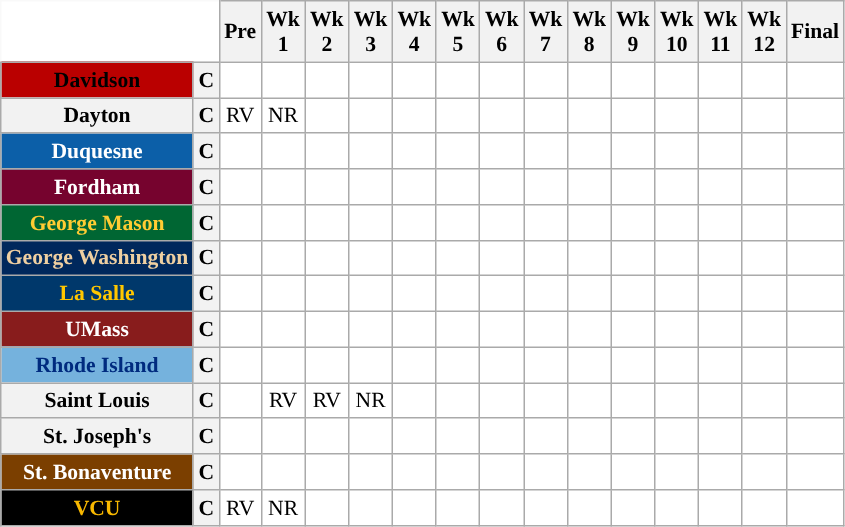<table class="wikitable" style="white-space:nowrap;font-size:90%;">
<tr>
<th colspan=2 style="background:white; border-top-style:hidden; border-left-style:hidden;"> </th>
<th>Pre</th>
<th>Wk<br>1</th>
<th>Wk<br>2</th>
<th>Wk<br>3</th>
<th>Wk<br>4</th>
<th>Wk<br>5</th>
<th>Wk<br>6</th>
<th>Wk<br>7</th>
<th>Wk<br>8</th>
<th>Wk<br>9</th>
<th>Wk<br>10</th>
<th>Wk<br>11</th>
<th>Wk<br>12</th>
<th>Final</th>
</tr>
<tr style="text-align:center;">
<th style="background:#BA0000; color:#000000;">Davidson</th>
<th>C</th>
<td style="background:#FFF;"></td>
<td style="background:#FFF;"></td>
<td style="background:#FFF;"></td>
<td style="background:#FFF;"></td>
<td style="background:#FFF;"></td>
<td style="background:#FFF;"></td>
<td style="background:#FFF;"></td>
<td style="background:#FFF;"></td>
<td style="background:#FFF;"></td>
<td style="background:#FFF;"></td>
<td style="background:#FFF;"></td>
<td style="background:#FFF;"></td>
<td style="background:#FFF;"></td>
<td style="background:#FFF;"></td>
</tr>
<tr style="text-align:center;">
<th style="background:#">Dayton</th>
<th>C</th>
<td style="background:#FFF;"> RV</td>
<td style="background:#FFF;"> NR</td>
<td style="background:#FFF;"></td>
<td style="background:#FFF;"></td>
<td style="background:#FFF;"></td>
<td style="background:#FFF;"></td>
<td style="background:#FFF;"></td>
<td style="background:#FFF;"></td>
<td style="background:#FFF;"></td>
<td style="background:#FFF;"></td>
<td style="background:#FFF;"></td>
<td style="background:#FFF;"></td>
<td style="background:#FFF;"></td>
<td style="background:#FFF;"></td>
</tr>
<tr style="text-align:center;">
<th style="background:#0C5FA8; color:white;">Duquesne</th>
<th>C</th>
<td style="background:#FFF;"></td>
<td style="background:#FFF;"></td>
<td style="background:#FFF;"></td>
<td style="background:#FFF;"></td>
<td style="background:#FFF;"></td>
<td style="background:#FFF;"></td>
<td style="background:#FFF;"></td>
<td style="background:#FFF;"></td>
<td style="background:#FFF;"></td>
<td style="background:#FFF;"></td>
<td style="background:#FFF;"></td>
<td style="background:#FFF;"></td>
<td style="background:#FFF;"></td>
<td style="background:#FFF;"></td>
</tr>
<tr style="text-align:center;">
<th style="background:#76032E; color:#FFFFFF;">Fordham</th>
<th>C</th>
<td style="background:#FFF;"></td>
<td style="background:#FFF;"></td>
<td style="background:#FFF;"></td>
<td style="background:#FFF;"></td>
<td style="background:#FFF;"></td>
<td style="background:#FFF;"></td>
<td style="background:#FFF;"></td>
<td style="background:#FFF;"></td>
<td style="background:#FFF;"></td>
<td style="background:#FFF;"></td>
<td style="background:#FFF;"></td>
<td style="background:#FFF;"></td>
<td style="background:#FFF;"></td>
<td style="background:#FFF;"></td>
</tr>
<tr style="text-align:center;">
<th style="background:#006633; color:#FFCC33;">George Mason</th>
<th>C</th>
<td style="background:#FFF;"></td>
<td style="background:#FFF;"></td>
<td style="background:#FFF;"></td>
<td style="background:#FFF;"></td>
<td style="background:#FFF;"></td>
<td style="background:#FFF;"></td>
<td style="background:#FFF;"></td>
<td style="background:#FFF;"></td>
<td style="background:#FFF;"></td>
<td style="background:#FFF;"></td>
<td style="background:#FFF;"></td>
<td style="background:#FFF;"></td>
<td style="background:#FFF;"></td>
<td style="background:#FFF;"></td>
</tr>
<tr style="text-align:center;">
<th style="background:#00285C; color:#EECFA1;">George Washington</th>
<th>C</th>
<td style="background:#FFF;"></td>
<td style="background:#FFF;"></td>
<td style="background:#FFF;"></td>
<td style="background:#FFF;"></td>
<td style="background:#FFF;"></td>
<td style="background:#FFF;"></td>
<td style="background:#FFF;"></td>
<td style="background:#FFF;"></td>
<td style="background:#FFF;"></td>
<td style="background:#FFF;"></td>
<td style="background:#FFF;"></td>
<td style="background:#FFF;"></td>
<td style="background:#FFF;"></td>
<td style="background:#FFF;"></td>
</tr>
<tr style="text-align:center;">
<th style="background:#00386B; color:#FFC700;">La Salle</th>
<th>C</th>
<td style="background:#FFF;"></td>
<td style="background:#FFF;"></td>
<td style="background:#FFF;"></td>
<td style="background:#FFF;"></td>
<td style="background:#FFF;"></td>
<td style="background:#FFF;"></td>
<td style="background:#FFF;"></td>
<td style="background:#FFF;"></td>
<td style="background:#FFF;"></td>
<td style="background:#FFF;"></td>
<td style="background:#FFF;"></td>
<td style="background:#FFF;"></td>
<td style="background:#FFF;"></td>
<td style="background:#FFF;"></td>
</tr>
<tr style="text-align:center;">
<th style="background:#881C1C; color:white;">UMass</th>
<th>C</th>
<td style="background:#FFF;"></td>
<td style="background:#FFF;"></td>
<td style="background:#FFF;"></td>
<td style="background:#FFF;"></td>
<td style="background:#FFF;"></td>
<td style="background:#FFF;"></td>
<td style="background:#FFF;"></td>
<td style="background:#FFF;"></td>
<td style="background:#FFF;"></td>
<td style="background:#FFF;"></td>
<td style="background:#FFF;"></td>
<td style="background:#FFF;"></td>
<td style="background:#FFF;"></td>
<td style="background:#FFF;"></td>
</tr>
<tr style="text-align:center;">
<th style="background:#75B2DD; color:#002b7f;">Rhode Island</th>
<th>C</th>
<td style="background:#FFF;"></td>
<td style="background:#FFF;"></td>
<td style="background:#FFF;"></td>
<td style="background:#FFF;"></td>
<td style="background:#FFF;"></td>
<td style="background:#FFF;"></td>
<td style="background:#FFF;"></td>
<td style="background:#FFF;"></td>
<td style="background:#FFF;"></td>
<td style="background:#FFF;"></td>
<td style="background:#FFF;"></td>
<td style="background:#FFF;"></td>
<td style="background:#FFF;"></td>
<td style="background:#FFF;"></td>
</tr>
<tr style="text-align:center;">
<th style="background:#">Saint Louis</th>
<th>C</th>
<td style="background:#FFF;"></td>
<td style="background:#FFF;"> RV</td>
<td style="background:#FFF;"> RV</td>
<td style="background:#FFF;"> NR</td>
<td style="background:#FFF;"></td>
<td style="background:#FFF;"></td>
<td style="background:#FFF;"></td>
<td style="background:#FFF;"></td>
<td style="background:#FFF;"></td>
<td style="background:#FFF;"></td>
<td style="background:#FFF;"></td>
<td style="background:#FFF;"></td>
<td style="background:#FFF;"></td>
<td style="background:#FFF;"></td>
</tr>
<tr style="text-align:center;">
<th style="background:#">St. Joseph's</th>
<th>C</th>
<td style="background:#FFF;"></td>
<td style="background:#FFF;"></td>
<td style="background:#FFF;"></td>
<td style="background:#FFF;"></td>
<td style="background:#FFF;"></td>
<td style="background:#FFF;"></td>
<td style="background:#FFF;"></td>
<td style="background:#FFF;"></td>
<td style="background:#FFF;"></td>
<td style="background:#FFF;"></td>
<td style="background:#FFF;"></td>
<td style="background:#FFF;"></td>
<td style="background:#FFF;"></td>
<td style="background:#FFF;"></td>
</tr>
<tr style="text-align:center;">
<th style="background:#7B3F00; color:#FFFFFF;">St. Bonaventure</th>
<th>C</th>
<td style="background:#FFF;"></td>
<td style="background:#FFF;"></td>
<td style="background:#FFF;"></td>
<td style="background:#FFF;"></td>
<td style="background:#FFF;"></td>
<td style="background:#FFF;"></td>
<td style="background:#FFF;"></td>
<td style="background:#FFF;"></td>
<td style="background:#FFF;"></td>
<td style="background:#FFF;"></td>
<td style="background:#FFF;"></td>
<td style="background:#FFF;"></td>
<td style="background:#FFF;"></td>
<td style="background:#FFF;"></td>
</tr>
<tr style="text-align:center;">
<th style="background:#000000; color:#F8B800;">VCU</th>
<th>C</th>
<td style="background:#FFF;"> RV</td>
<td style="background:#FFF;"> NR</td>
<td style="background:#FFF;"></td>
<td style="background:#FFF;"></td>
<td style="background:#FFF;"></td>
<td style="background:#FFF;"></td>
<td style="background:#FFF;"></td>
<td style="background:#FFF;"></td>
<td style="background:#FFF;"></td>
<td style="background:#FFF;"></td>
<td style="background:#FFF;"></td>
<td style="background:#FFF;"></td>
<td style="background:#FFF;"></td>
<td style="background:#FFF;"></td>
</tr>
</table>
